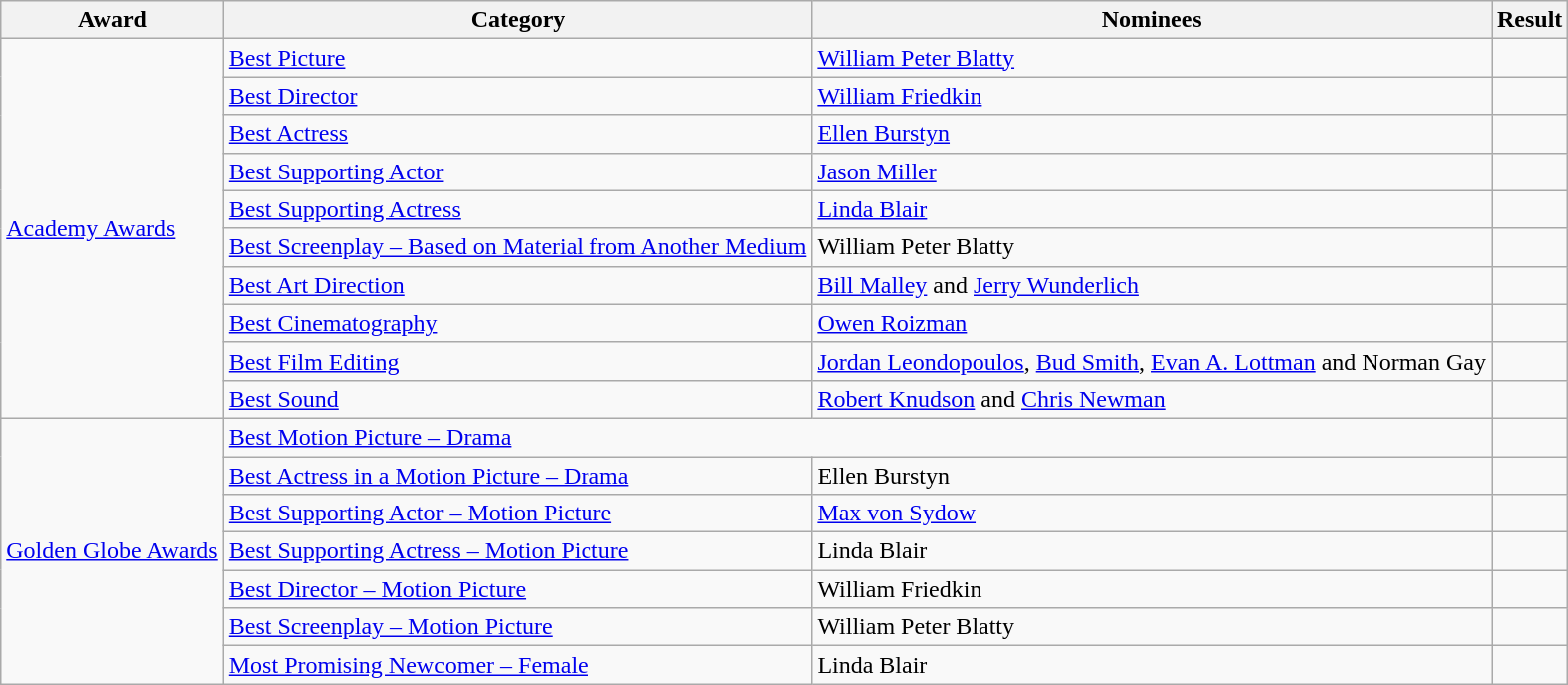<table class="wikitable plainrowheaders">
<tr>
<th>Award</th>
<th>Category</th>
<th>Nominees</th>
<th>Result</th>
</tr>
<tr>
<td rowspan="10"><a href='#'>Academy Awards</a></td>
<td><a href='#'>Best Picture</a></td>
<td><a href='#'>William Peter Blatty</a></td>
<td></td>
</tr>
<tr>
<td><a href='#'>Best Director</a></td>
<td><a href='#'>William Friedkin</a></td>
<td></td>
</tr>
<tr>
<td><a href='#'>Best Actress</a></td>
<td><a href='#'>Ellen Burstyn</a></td>
<td></td>
</tr>
<tr>
<td><a href='#'>Best Supporting Actor</a></td>
<td><a href='#'>Jason Miller</a></td>
<td></td>
</tr>
<tr>
<td><a href='#'>Best Supporting Actress</a></td>
<td><a href='#'>Linda Blair</a></td>
<td></td>
</tr>
<tr>
<td><a href='#'>Best Screenplay – Based on Material from Another Medium</a></td>
<td>William Peter Blatty</td>
<td></td>
</tr>
<tr>
<td><a href='#'>Best Art Direction</a></td>
<td><a href='#'>Bill Malley</a> and <a href='#'>Jerry Wunderlich</a></td>
<td></td>
</tr>
<tr>
<td><a href='#'>Best Cinematography</a></td>
<td><a href='#'>Owen Roizman</a></td>
<td></td>
</tr>
<tr>
<td><a href='#'>Best Film Editing</a></td>
<td><a href='#'>Jordan Leondopoulos</a>, <a href='#'>Bud Smith</a>, <a href='#'>Evan A. Lottman</a> and Norman Gay</td>
<td></td>
</tr>
<tr>
<td><a href='#'>Best Sound</a></td>
<td><a href='#'>Robert Knudson</a> and <a href='#'>Chris Newman</a></td>
<td></td>
</tr>
<tr>
<td rowspan="7"><a href='#'>Golden Globe Awards</a></td>
<td colspan="2"><a href='#'>Best Motion Picture – Drama</a></td>
<td></td>
</tr>
<tr>
<td><a href='#'>Best Actress in a Motion Picture – Drama</a></td>
<td>Ellen Burstyn</td>
<td></td>
</tr>
<tr>
<td><a href='#'>Best Supporting Actor – Motion Picture</a></td>
<td><a href='#'>Max von Sydow</a></td>
<td></td>
</tr>
<tr>
<td><a href='#'>Best Supporting Actress – Motion Picture</a></td>
<td>Linda Blair</td>
<td></td>
</tr>
<tr>
<td><a href='#'>Best Director – Motion Picture</a></td>
<td>William Friedkin</td>
<td></td>
</tr>
<tr>
<td><a href='#'>Best Screenplay – Motion Picture</a></td>
<td>William Peter Blatty</td>
<td></td>
</tr>
<tr>
<td><a href='#'>Most Promising Newcomer – Female</a></td>
<td>Linda Blair</td>
<td></td>
</tr>
</table>
